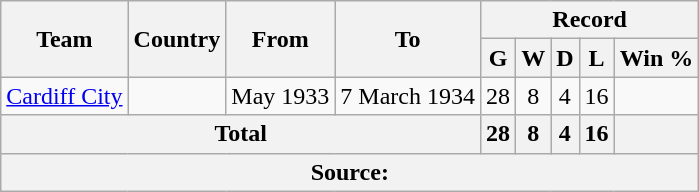<table class="wikitable" style="text-align: center">
<tr>
<th rowspan="2">Team</th>
<th rowspan="2">Country</th>
<th rowspan="2">From</th>
<th rowspan="2">To</th>
<th colspan="6">Record</th>
</tr>
<tr>
<th>G</th>
<th>W</th>
<th>D</th>
<th>L</th>
<th>Win %</th>
</tr>
<tr>
<td align=left><a href='#'>Cardiff City</a></td>
<td></td>
<td align=left>May 1933</td>
<td align=left>7 March 1934</td>
<td>28</td>
<td>8</td>
<td>4</td>
<td>16</td>
<td></td>
</tr>
<tr>
<th colspan="4">Total</th>
<th>28</th>
<th>8</th>
<th>4</th>
<th>16</th>
<th></th>
</tr>
<tr>
<th colspan="9"><strong>Source:</strong></th>
</tr>
</table>
